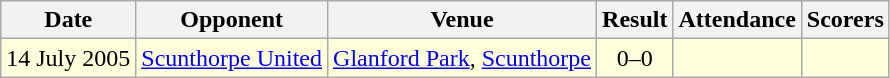<table class="wikitable"  style="text-align:center">
<tr>
<th>Date</th>
<th>Opponent</th>
<th>Venue</th>
<th>Result</th>
<th>Attendance</th>
<th>Scorers</th>
</tr>
<tr bgcolor="#ffffdd">
<td>14 July 2005</td>
<td><a href='#'>Scunthorpe United</a></td>
<td><a href='#'>Glanford Park</a>, <a href='#'>Scunthorpe</a></td>
<td>0–0</td>
<td></td>
<td></td>
</tr>
</table>
